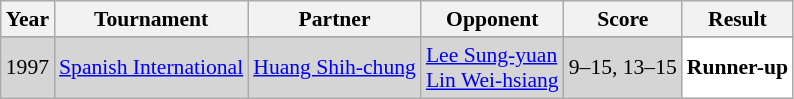<table class="sortable wikitable" style="font-size: 90%;">
<tr>
<th>Year</th>
<th>Tournament</th>
<th>Partner</th>
<th>Opponent</th>
<th>Score</th>
<th>Result</th>
</tr>
<tr>
</tr>
<tr style="background:#D5D5D5">
<td align="center">1997</td>
<td align="left"><a href='#'>Spanish International</a></td>
<td align="left"> <a href='#'>Huang Shih-chung</a></td>
<td align="left"> <a href='#'>Lee Sung-yuan</a> <br>  <a href='#'>Lin Wei-hsiang</a></td>
<td align="left">9–15, 13–15</td>
<td style="text-align:left; background:white"> <strong>Runner-up</strong></td>
</tr>
</table>
